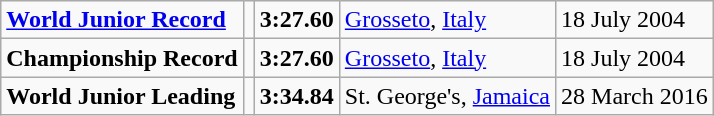<table class="wikitable">
<tr>
<td><strong><a href='#'>World Junior Record</a></strong></td>
<td></td>
<td><strong>3:27.60</strong></td>
<td><a href='#'>Grosseto</a>, <a href='#'>Italy</a></td>
<td>18 July 2004</td>
</tr>
<tr>
<td><strong>Championship Record</strong></td>
<td></td>
<td><strong>3:27.60</strong></td>
<td><a href='#'>Grosseto</a>, <a href='#'>Italy</a></td>
<td>18 July 2004</td>
</tr>
<tr>
<td><strong>World Junior Leading</strong></td>
<td></td>
<td><strong>3:34.84</strong></td>
<td>St. George's, <a href='#'>Jamaica</a></td>
<td>28 March 2016</td>
</tr>
</table>
